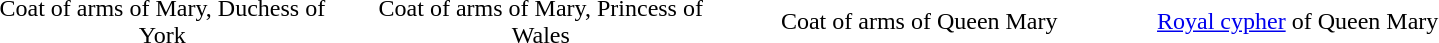<table border="0" align="center" width="80%">
<tr>
<th width=25%></th>
<th width=25%></th>
<th width=25%></th>
<th width=25%></th>
</tr>
<tr>
<td style="text-align: center;">Coat of arms of Mary, Duchess of York</td>
<td style="text-align: center;">Coat of arms of Mary, Princess of Wales</td>
<td style="text-align: center;">Coat of arms of Queen Mary</td>
<td style="text-align: center;"><a href='#'>Royal cypher</a> of Queen Mary</td>
</tr>
</table>
